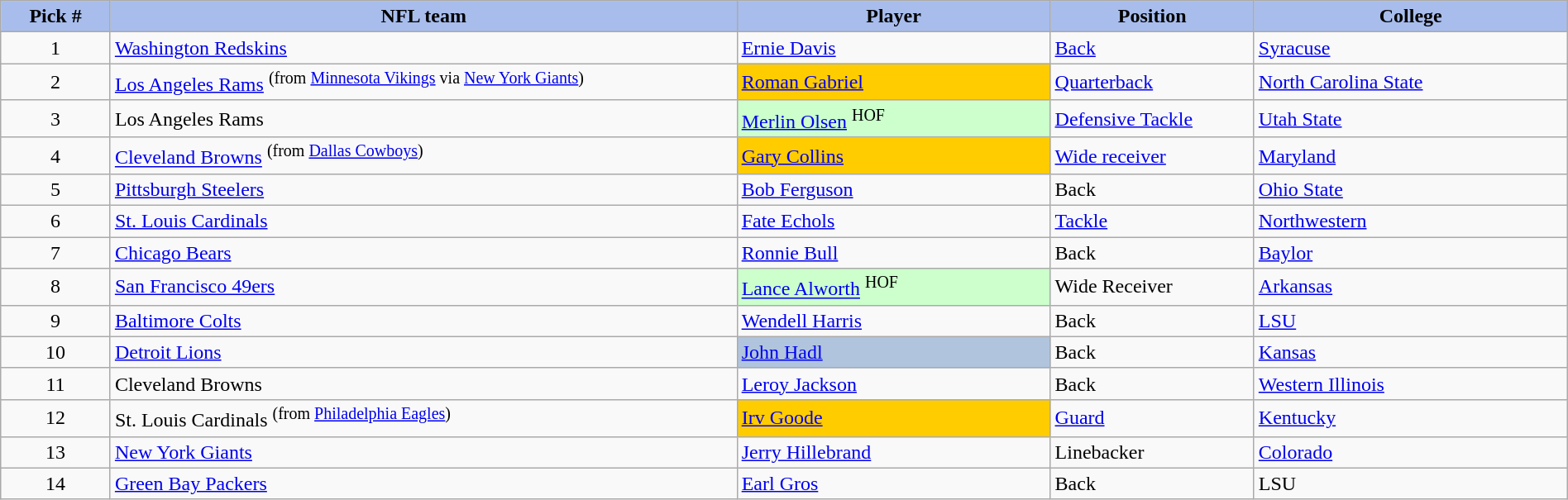<table class="wikitable sortable sortable" style="width: 100%">
<tr>
<th style="background:#a8bdec; width:7%;">Pick #</th>
<th style="width:40%; background:#a8bdec;">NFL team</th>
<th style="width:20%; background:#a8bdec;">Player</th>
<th style="width:13%; background:#a8bdec;">Position</th>
<th style="background:#A8BDEC;">College</th>
</tr>
<tr>
<td align=center>1</td>
<td><a href='#'>Washington Redskins</a></td>
<td><a href='#'>Ernie Davis</a></td>
<td><a href='#'>Back</a></td>
<td><a href='#'>Syracuse</a></td>
</tr>
<tr>
<td align=center>2</td>
<td><a href='#'>Los Angeles Rams</a> <sup>(from <a href='#'>Minnesota Vikings</a> via <a href='#'>New York Giants</a>)</sup></td>
<td style="background:#fc0;"><a href='#'>Roman Gabriel</a></td>
<td><a href='#'>Quarterback</a></td>
<td><a href='#'>North Carolina State</a></td>
</tr>
<tr>
<td align=center>3</td>
<td>Los Angeles Rams</td>
<td style="background:#cfc;"><a href='#'>Merlin Olsen</a> <sup>HOF</sup></td>
<td><a href='#'>Defensive Tackle</a></td>
<td><a href='#'>Utah State</a></td>
</tr>
<tr>
<td align=center>4</td>
<td><a href='#'>Cleveland Browns</a> <sup>(from <a href='#'>Dallas Cowboys</a>)</sup></td>
<td style="background:#fc0;"><a href='#'>Gary Collins</a></td>
<td><a href='#'>Wide receiver</a></td>
<td><a href='#'>Maryland</a></td>
</tr>
<tr>
<td align=center>5</td>
<td><a href='#'>Pittsburgh Steelers</a></td>
<td><a href='#'>Bob Ferguson</a></td>
<td>Back</td>
<td><a href='#'>Ohio State</a></td>
</tr>
<tr>
<td align=center>6</td>
<td><a href='#'>St. Louis Cardinals</a></td>
<td><a href='#'>Fate Echols</a></td>
<td><a href='#'>Tackle</a></td>
<td><a href='#'>Northwestern</a></td>
</tr>
<tr>
<td align=center>7</td>
<td><a href='#'>Chicago Bears</a></td>
<td><a href='#'>Ronnie Bull</a></td>
<td>Back</td>
<td><a href='#'>Baylor</a></td>
</tr>
<tr>
<td align=center>8</td>
<td><a href='#'>San Francisco 49ers</a></td>
<td style="background:#cfc;"><a href='#'>Lance Alworth</a> <sup>HOF</sup></td>
<td>Wide Receiver</td>
<td><a href='#'>Arkansas</a></td>
</tr>
<tr>
<td align=center>9</td>
<td><a href='#'>Baltimore Colts</a></td>
<td><a href='#'>Wendell Harris</a></td>
<td>Back</td>
<td><a href='#'>LSU</a></td>
</tr>
<tr>
<td align=center>10</td>
<td><a href='#'>Detroit Lions</a></td>
<td style="background:lightsteelblue;"><a href='#'>John Hadl</a></td>
<td>Back</td>
<td><a href='#'>Kansas</a></td>
</tr>
<tr>
<td align=center>11</td>
<td>Cleveland Browns</td>
<td><a href='#'>Leroy Jackson</a></td>
<td>Back</td>
<td><a href='#'>Western Illinois</a></td>
</tr>
<tr>
<td align=center>12</td>
<td>St. Louis Cardinals <sup>(from <a href='#'>Philadelphia Eagles</a>)</sup></td>
<td style="background:#fc0;"><a href='#'>Irv Goode</a></td>
<td><a href='#'>Guard</a></td>
<td><a href='#'>Kentucky</a></td>
</tr>
<tr>
<td align=center>13</td>
<td><a href='#'>New York Giants</a></td>
<td><a href='#'>Jerry Hillebrand</a></td>
<td>Linebacker</td>
<td><a href='#'>Colorado</a></td>
</tr>
<tr>
<td align=center>14</td>
<td><a href='#'>Green Bay Packers</a></td>
<td><a href='#'>Earl Gros</a></td>
<td>Back</td>
<td>LSU</td>
</tr>
</table>
